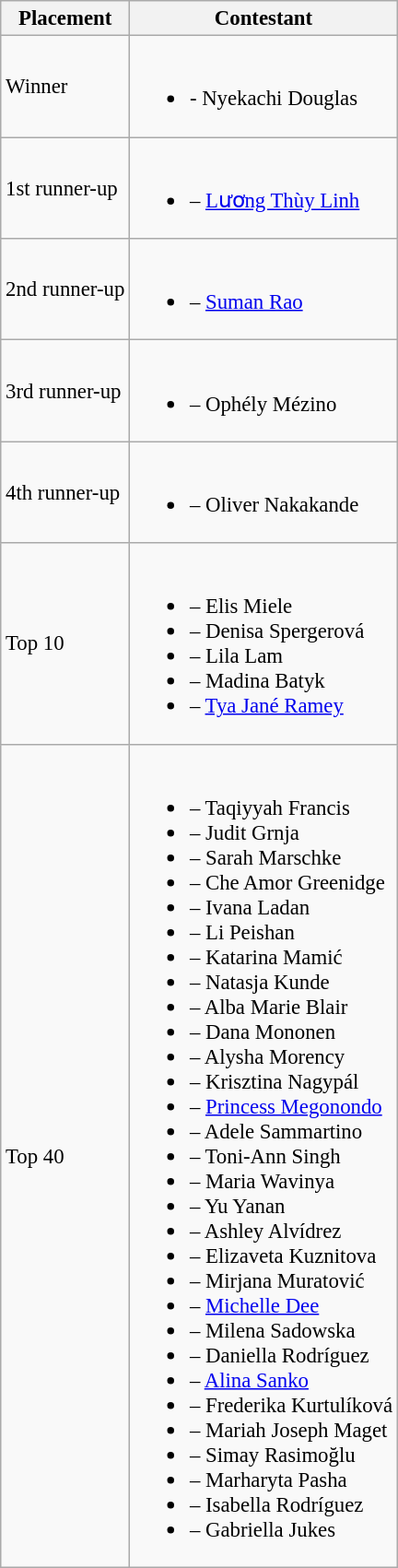<table class="wikitable sortable" style="font-size:95%;">
<tr>
<th>Placement</th>
<th>Contestant</th>
</tr>
<tr>
<td>Winner</td>
<td><br><ul><li> - Nyekachi Douglas</li></ul></td>
</tr>
<tr>
<td>1st runner-up</td>
<td><br><ul><li> – <a href='#'>Lương Thùy Linh</a></li></ul></td>
</tr>
<tr>
<td>2nd runner-up</td>
<td><br><ul><li> – <a href='#'>Suman Rao</a></li></ul></td>
</tr>
<tr>
<td>3rd runner-up</td>
<td><br><ul><li> – Ophély Mézino</li></ul></td>
</tr>
<tr>
<td>4th runner-up</td>
<td><br><ul><li> – Oliver Nakakande</li></ul></td>
</tr>
<tr>
<td>Top 10</td>
<td><br><ul><li> – Elis Miele</li><li> – Denisa Spergerová</li><li> – Lila Lam</li><li> – Madina Batyk</li><li> – <a href='#'>Tya Jané Ramey</a></li></ul></td>
</tr>
<tr>
<td>Top 40</td>
<td><br><ul><li> – Taqiyyah Francis</li><li> – Judit Grnja</li><li> – Sarah Marschke</li><li> – Che Amor Greenidge</li><li> – Ivana Ladan</li><li> – Li Peishan</li><li> – Katarina Mamić</li><li> – Natasja Kunde</li><li> – Alba Marie Blair</li><li> – Dana Mononen</li><li> – Alysha Morency</li><li> – Krisztina Nagypál</li><li> – <a href='#'>Princess Megonondo</a></li><li> – Adele Sammartino</li><li> – Toni-Ann Singh</li><li> – Maria Wavinya</li><li> – Yu Yanan</li><li> – Ashley Alvídrez</li><li> – Elizaveta Kuznitova</li><li> – Mirjana Muratović</li><li> – <a href='#'>Michelle Dee</a></li><li> – Milena Sadowska</li><li> – Daniella Rodríguez</li><li> – <a href='#'>Alina Sanko</a></li><li> – Frederika Kurtulíková</li><li> – Mariah Joseph Maget</li><li> – Simay Rasimoğlu</li><li> – Marharyta Pasha</li><li> – Isabella Rodríguez</li><li> – Gabriella Jukes</li></ul></td>
</tr>
</table>
